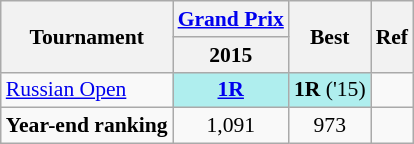<table style='font-size: 90%; text-align:center;' class='wikitable'>
<tr>
<th rowspan="2">Tournament</th>
<th><a href='#'>Grand Prix</a></th>
<th rowspan="2">Best</th>
<th rowspan="2">Ref</th>
</tr>
<tr>
<th>2015</th>
</tr>
<tr>
<td align=left><a href='#'>Russian Open</a></td>
<td bgcolor=AFEEEE><a href='#'><strong>1R</strong></a></td>
<td bgcolor=AFEEEE><strong>1R</strong> ('15)</td>
<td></td>
</tr>
<tr>
<td align=left><strong>Year-end ranking</strong></td>
<td>1,091</td>
<td>973</td>
<td></td>
</tr>
</table>
